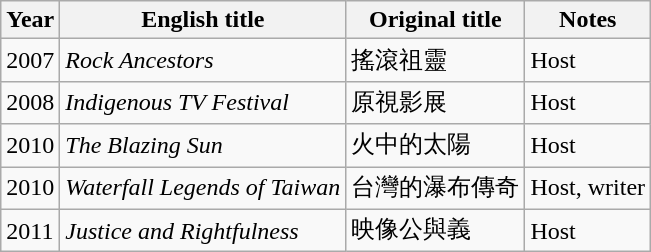<table class="wikitable sortable">
<tr>
<th>Year</th>
<th>English title</th>
<th>Original title</th>
<th class="unsortable">Notes</th>
</tr>
<tr>
<td>2007</td>
<td><em>Rock Ancestors</em></td>
<td>搖滾祖靈</td>
<td>Host</td>
</tr>
<tr>
<td>2008</td>
<td><em>Indigenous TV Festival</em></td>
<td>原視影展</td>
<td>Host</td>
</tr>
<tr>
<td>2010</td>
<td><em>The Blazing Sun</em></td>
<td>火中的太陽</td>
<td>Host</td>
</tr>
<tr>
<td>2010</td>
<td><em>Waterfall Legends of Taiwan</em></td>
<td>台灣的瀑布傳奇</td>
<td>Host, writer</td>
</tr>
<tr>
<td>2011</td>
<td><em>Justice and Rightfulness</em></td>
<td>映像公與義</td>
<td>Host</td>
</tr>
</table>
